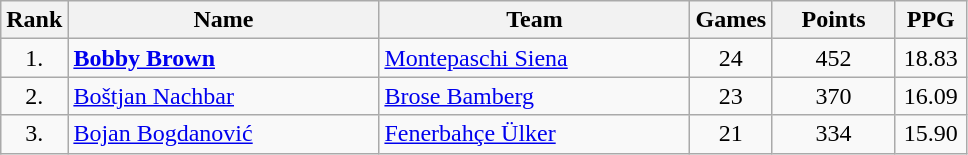<table class="wikitable sortable" style="text-align: center">
<tr>
<th>Rank</th>
<th width=200>Name</th>
<th width=200>Team</th>
<th>Games</th>
<th width=75>Points</th>
<th width=40>PPG</th>
</tr>
<tr>
<td>1.</td>
<td align="left"> <strong><a href='#'>Bobby Brown</a></strong></td>
<td align="left"> <a href='#'>Montepaschi Siena</a></td>
<td>24</td>
<td>452</td>
<td>18.83</td>
</tr>
<tr>
<td>2.</td>
<td align="left"> <a href='#'>Boštjan Nachbar</a></td>
<td align="left"> <a href='#'>Brose Bamberg</a></td>
<td>23</td>
<td>370</td>
<td>16.09</td>
</tr>
<tr>
<td>3.</td>
<td align="left"> <a href='#'>Bojan Bogdanović</a></td>
<td align="left"> <a href='#'>Fenerbahçe Ülker</a></td>
<td>21</td>
<td>334</td>
<td>15.90</td>
</tr>
</table>
